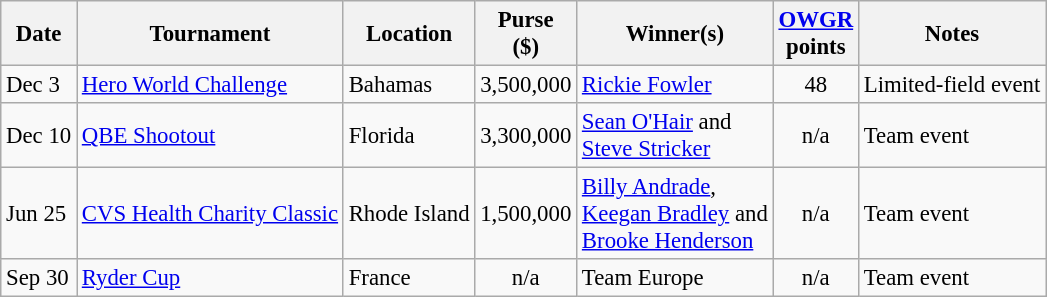<table class="wikitable" style="font-size:95%">
<tr>
<th>Date</th>
<th>Tournament</th>
<th>Location</th>
<th>Purse<br>($)</th>
<th>Winner(s)</th>
<th><a href='#'>OWGR</a><br>points</th>
<th>Notes</th>
</tr>
<tr>
<td>Dec 3</td>
<td><a href='#'>Hero World Challenge</a></td>
<td>Bahamas</td>
<td align=right>3,500,000</td>
<td> <a href='#'>Rickie Fowler</a></td>
<td align=center>48</td>
<td>Limited-field event</td>
</tr>
<tr>
<td>Dec 10</td>
<td><a href='#'>QBE Shootout</a></td>
<td>Florida</td>
<td align=right>3,300,000</td>
<td> <a href='#'>Sean O'Hair</a> and<br> <a href='#'>Steve Stricker</a></td>
<td align=center>n/a</td>
<td>Team event</td>
</tr>
<tr>
<td>Jun 25</td>
<td><a href='#'>CVS Health Charity Classic</a></td>
<td>Rhode Island</td>
<td align=right>1,500,000</td>
<td> <a href='#'>Billy Andrade</a>,<br> <a href='#'>Keegan Bradley</a> and<br> <a href='#'>Brooke Henderson</a></td>
<td align=center>n/a</td>
<td>Team event</td>
</tr>
<tr>
<td>Sep 30</td>
<td><a href='#'>Ryder Cup</a></td>
<td>France</td>
<td align=center>n/a</td>
<td> Team Europe</td>
<td align=center>n/a</td>
<td>Team event</td>
</tr>
</table>
